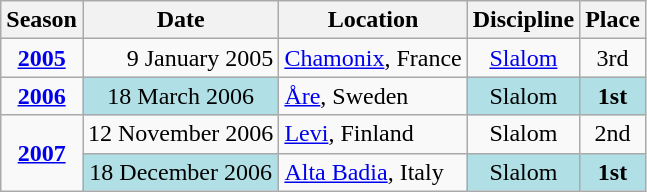<table class=wikitable style="text-align:center">
<tr>
<th>Season</th>
<th>Date</th>
<th>Location</th>
<th>Discipline</th>
<th>Place</th>
</tr>
<tr>
<td rowspan=1><strong><a href='#'>2005</a></strong></td>
<td align=right>9 January 2005</td>
<td align=left> <a href='#'>Chamonix</a>, France</td>
<td><a href='#'>Slalom</a></td>
<td>3rd</td>
</tr>
<tr>
<td rowspan=1><strong><a href='#'>2006</a></strong></td>
<td bgcolor="#BOEOE6">18 March 2006</td>
<td align=left> <a href='#'>Åre</a>, Sweden</td>
<td bgcolor="#BOEOE6">Slalom</td>
<td bgcolor="#BOEOE6"><strong>1st</strong></td>
</tr>
<tr>
<td rowspan=2><strong><a href='#'>2007</a></strong></td>
<td align=right>12 November 2006</td>
<td align=left> <a href='#'>Levi</a>, Finland</td>
<td>Slalom</td>
<td>2nd</td>
</tr>
<tr>
<td bgcolor="#BOEOE6">18 December 2006</td>
<td align=left> <a href='#'>Alta Badia</a>, Italy</td>
<td bgcolor="#BOEOE6">Slalom</td>
<td bgcolor="#BOEOE6"><strong>1st</strong></td>
</tr>
</table>
